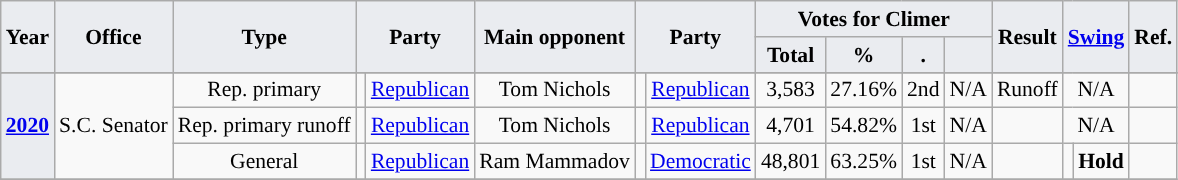<table class="wikitable" style="font-size: 90%; text-align:center;">
<tr>
<th style="background-color:#EAECF0;" rowspan=2>Year</th>
<th style="background-color:#EAECF0;" rowspan=2>Office</th>
<th style="background-color:#EAECF0;" rowspan=2>Type</th>
<th style="background-color:#EAECF0;" colspan=2 rowspan=2>Party</th>
<th style="background-color:#EAECF0;" rowspan=2>Main opponent</th>
<th style="background-color:#EAECF0;" colspan=2 rowspan=2>Party</th>
<th style="background-color:#EAECF0;" colspan=4>Votes for Climer</th>
<th style="background-color:#EAECF0;" rowspan=2>Result</th>
<th style="background-color:#EAECF0;" colspan=2 rowspan=2><a href='#'>Swing</a></th>
<th style="background-color:#EAECF0;" colspan=2 rowspan=2>Ref.</th>
</tr>
<tr>
<th style="background-color:#EAECF0;">Total</th>
<th style="background-color:#EAECF0;">%</th>
<th style="background-color:#EAECF0;">.</th>
<th style="background-color:#EAECF0;"></th>
</tr>
<tr>
</tr>
<tr>
<th rowspan=3 style="background-color:#EAECF0;"><a href='#'>2020</a></th>
<td rowspan=3>S.C. Senator</td>
<td>Rep. primary</td>
<td style="background-color:"></td>
<td><a href='#'>Republican</a></td>
<td>Tom Nichols</td>
<td style="background-color:"></td>
<td><a href='#'>Republican</a></td>
<td>3,583</td>
<td>27.16%</td>
<td>2nd</td>
<td>N/A</td>
<td>Runoff</td>
<td colspan=2>N/A</td>
<td></td>
</tr>
<tr>
<td>Rep. primary runoff</td>
<td style="background-color:"></td>
<td><a href='#'>Republican</a></td>
<td>Tom Nichols</td>
<td style="background-color:"></td>
<td><a href='#'>Republican</a></td>
<td>4,701</td>
<td>54.82%</td>
<td>1st</td>
<td>N/A</td>
<td></td>
<td colspan=2>N/A</td>
<td></td>
</tr>
<tr>
<td>General</td>
<td style="background-color:"></td>
<td><a href='#'>Republican</a></td>
<td>Ram Mammadov</td>
<td style="background-color:"></td>
<td><a href='#'>Democratic</a></td>
<td>48,801</td>
<td>63.25%</td>
<td>1st</td>
<td>N/A</td>
<td></td>
<td style="background-color:"></td>
<td><strong>Hold</strong></td>
<td></td>
</tr>
<tr>
</tr>
</table>
